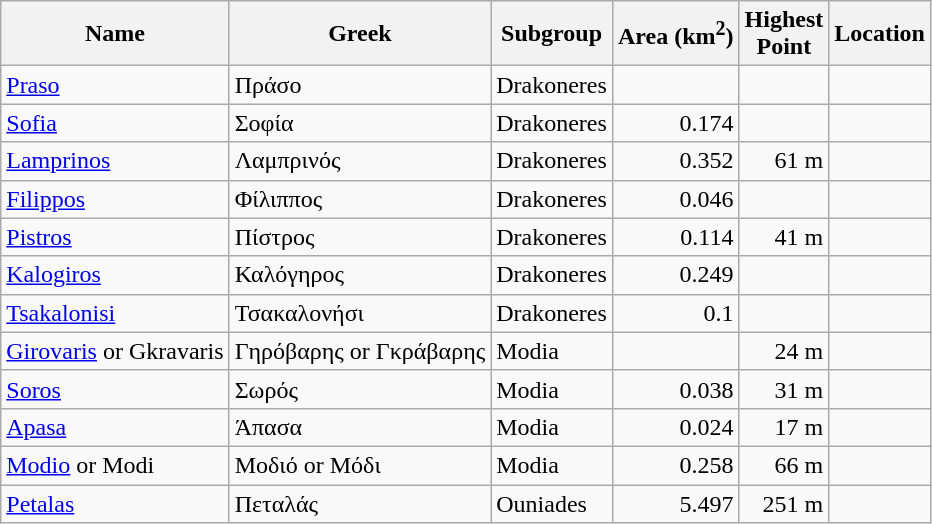<table class="wikitable sortable">
<tr>
<th align=left>Name</th>
<th align=left>Greek</th>
<th align=left>Subgroup</th>
<th align=left>Area (km<sup>2</sup>)</th>
<th align=left>Highest<br>Point</th>
<th align=left>Location</th>
</tr>
<tr valign=top>
<td><a href='#'>Praso</a></td>
<td>Πράσο</td>
<td>Drakoneres</td>
<td align="right"></td>
<td align="right"></td>
<td></td>
</tr>
<tr valign=top>
<td><a href='#'>Sofia</a></td>
<td>Σοφία</td>
<td>Drakoneres</td>
<td align="right">0.174</td>
<td align="right"></td>
<td></td>
</tr>
<tr valign=top>
<td><a href='#'>Lamprinos</a></td>
<td>Λαμπρινός</td>
<td>Drakoneres</td>
<td align="right">0.352</td>
<td align="right">61 m</td>
<td></td>
</tr>
<tr valign=top>
<td><a href='#'>Filippos</a></td>
<td>Φίλιππος</td>
<td>Drakoneres</td>
<td align="right">0.046</td>
<td align="right"></td>
<td></td>
</tr>
<tr valign=top>
<td><a href='#'>Pistros</a></td>
<td>Πίστρος</td>
<td>Drakoneres</td>
<td align="right">0.114</td>
<td align="right">41 m</td>
<td></td>
</tr>
<tr valign=top>
<td><a href='#'>Kalogiros</a></td>
<td>Καλόγηρος</td>
<td>Drakoneres</td>
<td align="right">0.249</td>
<td align="right"></td>
<td></td>
</tr>
<tr valign=top>
<td><a href='#'>Tsakalonisi</a></td>
<td>Τσακαλονήσι</td>
<td>Drakoneres</td>
<td align="right">0.1</td>
<td align="right"></td>
<td></td>
</tr>
<tr valign=top>
<td><a href='#'>Girovaris</a> or Gkravaris</td>
<td>Γηρόβαρης or Γκράβαρης</td>
<td>Modia</td>
<td align="right"></td>
<td align="right">24 m</td>
<td></td>
</tr>
<tr valign=top>
<td><a href='#'>Soros</a></td>
<td>Σωρός</td>
<td>Modia</td>
<td align="right">0.038</td>
<td align="right">31 m</td>
<td></td>
</tr>
<tr valign=top>
<td><a href='#'>Apasa</a></td>
<td>Άπασα</td>
<td>Modia</td>
<td align="right">0.024</td>
<td align="right">17 m</td>
<td></td>
</tr>
<tr valign=top>
<td><a href='#'>Modio</a> or Modi</td>
<td>Μοδιό or Μόδι</td>
<td>Modia</td>
<td align="right">0.258</td>
<td align="right">66 m</td>
<td></td>
</tr>
<tr valign=top>
<td><a href='#'>Petalas</a></td>
<td>Πεταλάς</td>
<td>Ouniades</td>
<td align="right">5.497</td>
<td align="right">251 m</td>
<td></td>
</tr>
</table>
